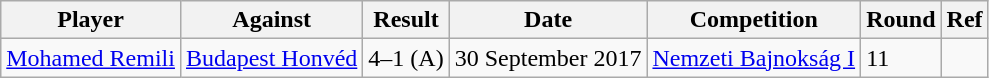<table class="wikitable sortable">
<tr>
<th>Player</th>
<th>Against</th>
<th style="text-align:center">Result</th>
<th>Date</th>
<th style="text-align:center">Competition</th>
<th>Round</th>
<th>Ref</th>
</tr>
<tr>
<td> <a href='#'>Mohamed Remili</a></td>
<td><a href='#'>Budapest Honvéd</a></td>
<td>4–1 (A)</td>
<td>30 September 2017</td>
<td><a href='#'>Nemzeti Bajnokság I</a></td>
<td>11</td>
<td></td>
</tr>
</table>
